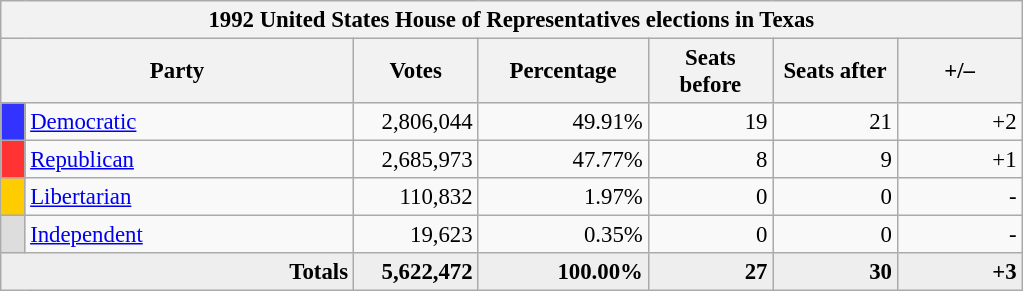<table class="wikitable" style="font-size: 95%;">
<tr>
<th colspan="7">1992 United States House of Representatives elections in Texas</th>
</tr>
<tr>
<th colspan=2 style="width: 15em">Party</th>
<th style="width: 5em">Votes</th>
<th style="width: 7em">Percentage</th>
<th style="width: 5em">Seats before</th>
<th style="width: 5em">Seats after</th>
<th style="width: 5em">+/–</th>
</tr>
<tr>
<th style="background-color:#3333FF; width: 3px"></th>
<td style="width: 130px"><a href='#'>Democratic</a></td>
<td align="right">2,806,044</td>
<td align="right">49.91%</td>
<td align="right">19</td>
<td align="right">21</td>
<td align="right">+2</td>
</tr>
<tr>
<th style="background-color:#FF3333; width: 3px"></th>
<td style="width: 130px"><a href='#'>Republican</a></td>
<td align="right">2,685,973</td>
<td align="right">47.77%</td>
<td align="right">8</td>
<td align="right">9</td>
<td align="right">+1</td>
</tr>
<tr>
<th style="background-color:#FFCC00; width: 3px"></th>
<td style="width: 130px"><a href='#'>Libertarian</a></td>
<td align="right">110,832</td>
<td align="right">1.97%</td>
<td align="right">0</td>
<td align="right">0</td>
<td align="right">-</td>
</tr>
<tr>
<th style="background-color:#DDDDDD; width: 3px"></th>
<td style="width: 130px"><a href='#'>Independent</a></td>
<td align="right">19,623</td>
<td align="right">0.35%</td>
<td align="right">0</td>
<td align="right">0</td>
<td align="right">-</td>
</tr>
<tr bgcolor="#EEEEEE">
<td colspan="2" align="right"><strong>Totals</strong></td>
<td align="right"><strong>5,622,472</strong></td>
<td align="right"><strong>100.00%</strong></td>
<td align="right"><strong>27</strong></td>
<td align="right"><strong>30</strong></td>
<td align="right"><strong>+3</strong></td>
</tr>
</table>
